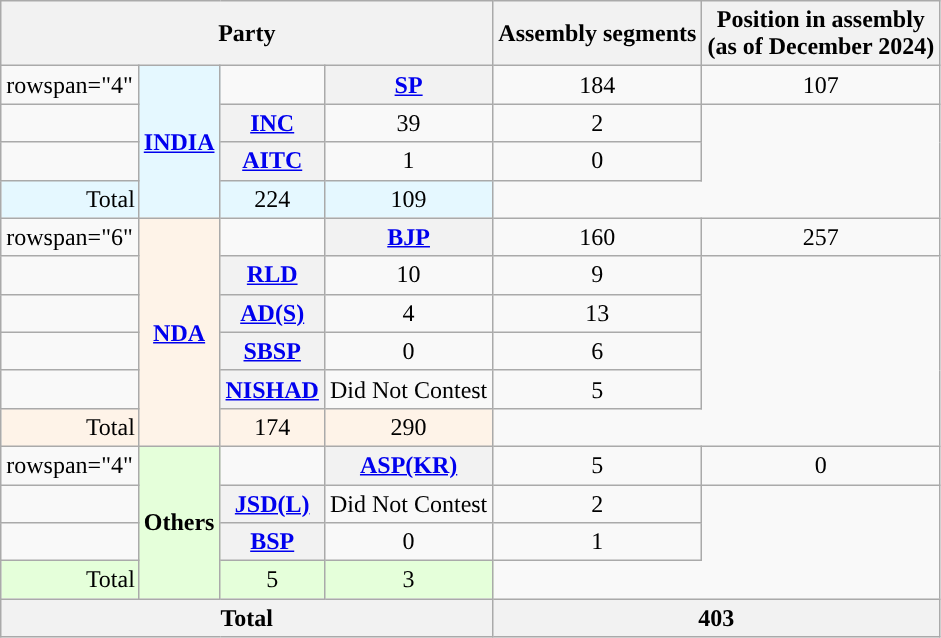<table class="wikitable" style="text-align:center">
<tr>
<th colspan=4>Party</th>
<th>Assembly segments</th>
<th>Position in assembly <br> (as of December 2024)</th>
</tr>
<tr>
<td>rowspan="4" </td>
<th rowspan="4"style="background:#E5F8FF"><a href='#'>INDIA</a></th>
<td></td>
<th><a href='#'>SP</a></th>
<td>184</td>
<td>107</td>
</tr>
<tr>
<td></td>
<th><a href='#'>INC</a></th>
<td>39</td>
<td>2</td>
</tr>
<tr>
<td></td>
<th><a href='#'>AITC</a></th>
<td>1</td>
<td>0</td>
</tr>
<tr>
<td colspan="2"style="background:#E5F8FF">Total</td>
<td style="background:#E5F8FF">224</td>
<td style="background:#E5F8FF">109</td>
</tr>
<tr>
<td>rowspan="6" </td>
<th rowspan="6"style="background:#fef3e8"><a href='#'>NDA</a></th>
<td></td>
<th><a href='#'>BJP</a></th>
<td>160</td>
<td>257</td>
</tr>
<tr>
<td></td>
<th><a href='#'>RLD</a></th>
<td>10</td>
<td>9</td>
</tr>
<tr>
<td></td>
<th><a href='#'>AD(S)</a></th>
<td>4</td>
<td>13</td>
</tr>
<tr>
<td></td>
<th><a href='#'>SBSP</a></th>
<td>0</td>
<td>6</td>
</tr>
<tr>
<td></td>
<th><a href='#'>NISHAD</a></th>
<td>Did Not Contest</td>
<td>5</td>
</tr>
<tr>
<td colspan="2"style="background:#fef3e8">Total</td>
<td style="background:#fef3e8">174</td>
<td style="background:#fef3e8">290</td>
</tr>
<tr>
<td>rowspan="4" </td>
<th rowspan="4"style="background:#E5FFDA">Others</th>
<td></td>
<th><a href='#'>ASP(KR)</a></th>
<td>5</td>
<td>0</td>
</tr>
<tr>
<td></td>
<th><a href='#'>JSD(L)</a></th>
<td>Did Not Contest</td>
<td>2</td>
</tr>
<tr>
<td></td>
<th><a href='#'>BSP</a></th>
<td>0</td>
<td>1</td>
</tr>
<tr>
<td colspan="2"style="background:#E5FFDA">Total</td>
<td style="background:#E5FFDA">5</td>
<td style="background:#E5FFDA">3</td>
</tr>
<tr>
<th colspan="4">Total</th>
<th colspan=2>403</th>
</tr>
</table>
